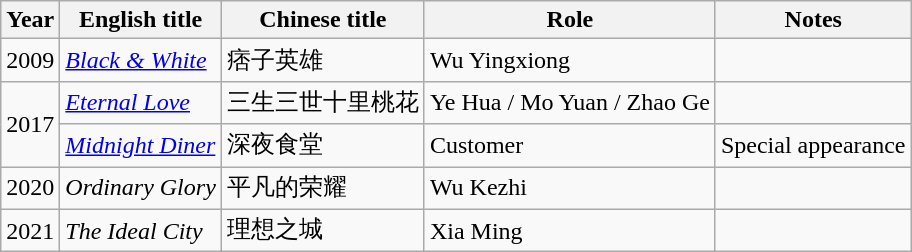<table class="wikitable sortable">
<tr>
<th>Year</th>
<th>English title</th>
<th>Chinese title</th>
<th>Role</th>
<th class="unsortable">Notes</th>
</tr>
<tr>
<td>2009</td>
<td><em><a href='#'>Black & White</a></em></td>
<td>痞子英雄</td>
<td>Wu Yingxiong</td>
<td></td>
</tr>
<tr>
<td rowspan=2>2017</td>
<td><em><a href='#'>Eternal Love</a></em></td>
<td>三生三世十里桃花</td>
<td>Ye Hua / Mo Yuan / Zhao Ge</td>
<td></td>
</tr>
<tr>
<td><em><a href='#'>Midnight Diner</a></em></td>
<td>深夜食堂</td>
<td>Customer</td>
<td>Special appearance</td>
</tr>
<tr>
<td>2020</td>
<td><em>Ordinary Glory</em></td>
<td>平凡的荣耀</td>
<td>Wu Kezhi</td>
<td></td>
</tr>
<tr>
<td>2021</td>
<td><em>The Ideal City</em></td>
<td>理想之城</td>
<td>Xia Ming</td>
<td></td>
</tr>
</table>
